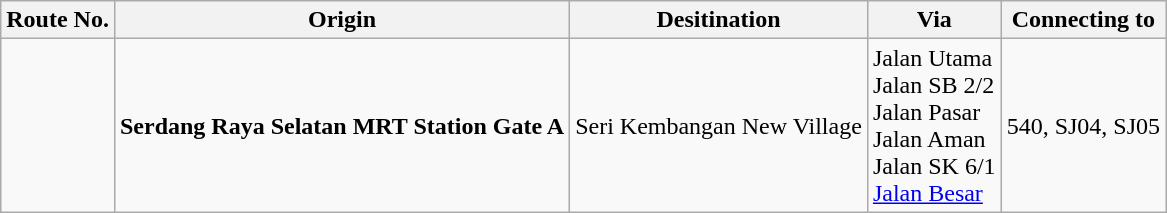<table class="wikitable">
<tr>
<th>Route No.</th>
<th>Origin</th>
<th>Desitination</th>
<th>Via</th>
<th>Connecting to</th>
</tr>
<tr>
<td></td>
<td> <strong>Serdang Raya Selatan MRT Station Gate A</strong></td>
<td>Seri Kembangan New Village</td>
<td>Jalan Utama<br>Jalan SB 2/2<br>Jalan Pasar<br>Jalan Aman<br>Jalan SK 6/1<br><a href='#'>Jalan Besar</a></td>
<td>540, SJ04, SJ05</td>
</tr>
</table>
